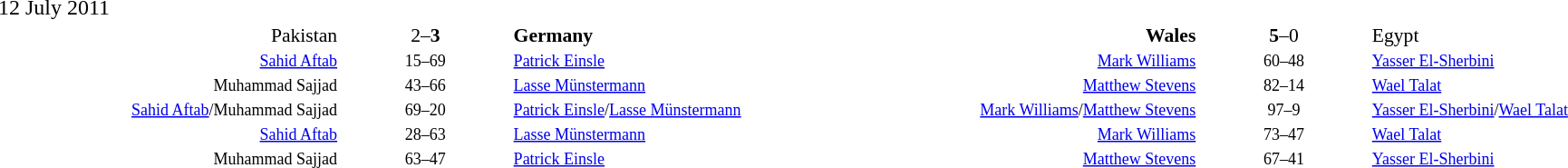<table width="100%" cellspacing="1">
<tr>
<th width=20%></th>
<th width=10%></th>
<th width=20%></th>
<th width=20%></th>
<th width=10%></th>
<th width=20%></th>
</tr>
<tr>
<td>12 July 2011</td>
</tr>
<tr style=font-size:90%>
<td align=right>Pakistan </td>
<td align=center>2–<strong>3</strong></td>
<td><strong> Germany</strong></td>
<td align=right><strong>Wales </strong></td>
<td align=center><strong>5</strong>–0</td>
<td> Egypt</td>
</tr>
<tr style=font-size:75%>
<td align=right><a href='#'>Sahid Aftab</a></td>
<td align=center>15–69</td>
<td><a href='#'>Patrick Einsle</a></td>
<td align=right><a href='#'>Mark Williams</a></td>
<td align=center>60–48</td>
<td><a href='#'>Yasser El-Sherbini</a></td>
</tr>
<tr style=font-size:75%>
<td align=right>Muhammad Sajjad</td>
<td align=center>43–66</td>
<td><a href='#'>Lasse Münstermann</a></td>
<td align=right><a href='#'>Matthew Stevens</a></td>
<td align=center>82–14</td>
<td><a href='#'>Wael Talat</a></td>
</tr>
<tr style=font-size:75%>
<td align=right><a href='#'>Sahid Aftab</a>/Muhammad Sajjad</td>
<td align=center>69–20</td>
<td><a href='#'>Patrick Einsle</a>/<a href='#'>Lasse Münstermann</a></td>
<td align=right><a href='#'>Mark Williams</a>/<a href='#'>Matthew Stevens</a></td>
<td align=center>97–9</td>
<td><a href='#'>Yasser El-Sherbini</a>/<a href='#'>Wael Talat</a></td>
</tr>
<tr style=font-size:75%>
<td align=right><a href='#'>Sahid Aftab</a></td>
<td align=center>28–63</td>
<td><a href='#'>Lasse Münstermann</a></td>
<td align=right><a href='#'>Mark Williams</a></td>
<td align=center>73–47</td>
<td><a href='#'>Wael Talat</a></td>
</tr>
<tr style=font-size:75%>
<td align=right>Muhammad Sajjad</td>
<td align=center>63–47</td>
<td><a href='#'>Patrick Einsle</a></td>
<td align=right><a href='#'>Matthew Stevens</a></td>
<td align=center>67–41</td>
<td><a href='#'>Yasser El-Sherbini</a></td>
</tr>
</table>
